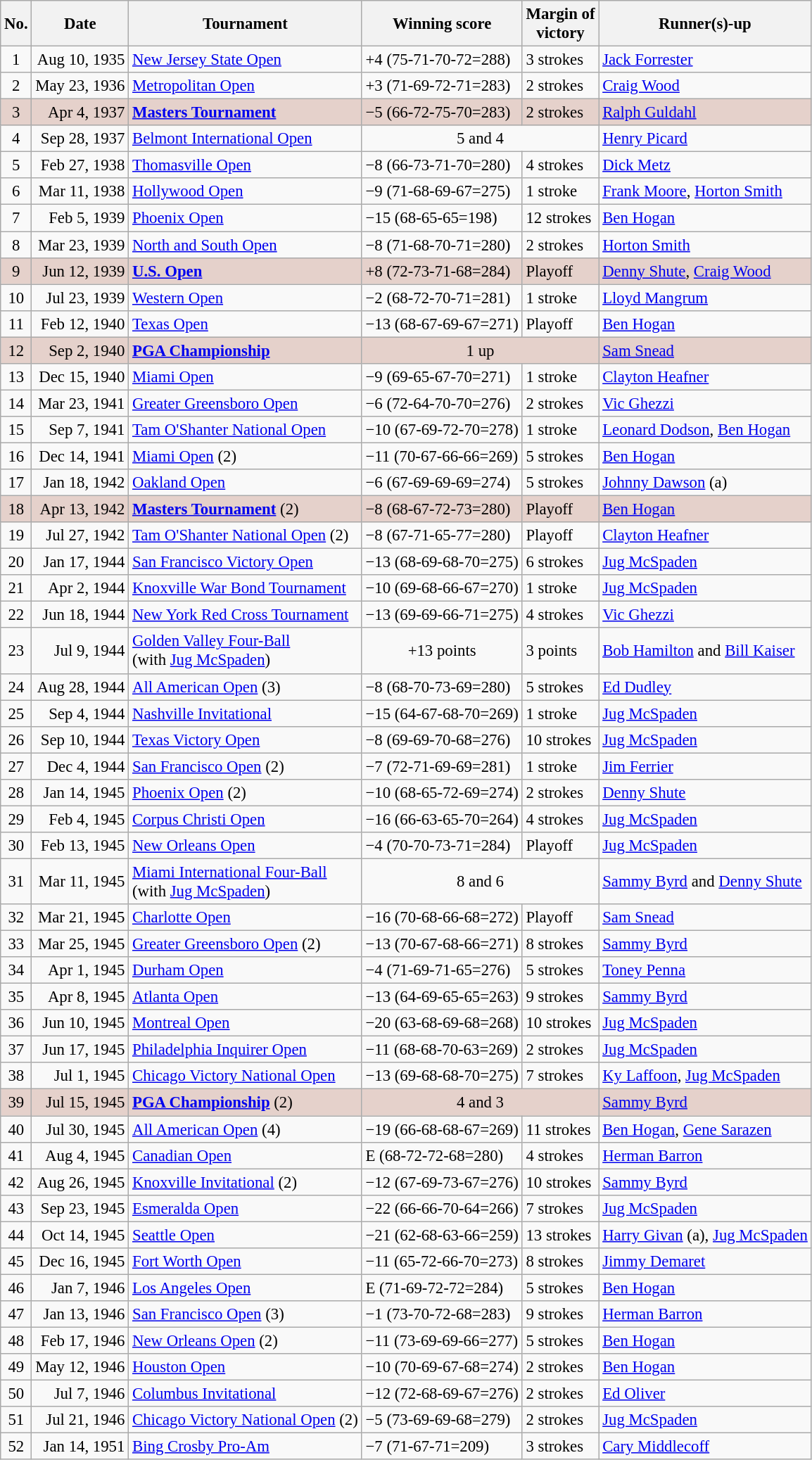<table class="wikitable" style="font-size:95%;">
<tr>
<th>No.</th>
<th>Date</th>
<th>Tournament</th>
<th>Winning score</th>
<th>Margin of<br>victory</th>
<th>Runner(s)-up</th>
</tr>
<tr>
<td align=center>1</td>
<td align=right>Aug 10, 1935</td>
<td><a href='#'>New Jersey State Open</a></td>
<td>+4 (75-71-70-72=288)</td>
<td>3 strokes</td>
<td> <a href='#'>Jack Forrester</a></td>
</tr>
<tr>
<td align=center>2</td>
<td align=right>May 23, 1936</td>
<td><a href='#'>Metropolitan Open</a></td>
<td>+3 (71-69-72-71=283)</td>
<td>2 strokes</td>
<td> <a href='#'>Craig Wood</a></td>
</tr>
<tr style="background:#e5d1cb;">
<td align=center>3</td>
<td align=right>Apr 4, 1937</td>
<td><strong><a href='#'>Masters Tournament</a></strong></td>
<td>−5 (66-72-75-70=283)</td>
<td>2 strokes</td>
<td> <a href='#'>Ralph Guldahl</a></td>
</tr>
<tr>
<td align=center>4</td>
<td align=right>Sep 28, 1937</td>
<td><a href='#'>Belmont International Open</a></td>
<td colspan=2 align=center>5 and 4</td>
<td> <a href='#'>Henry Picard</a></td>
</tr>
<tr>
<td align=center>5</td>
<td align=right>Feb 27, 1938</td>
<td><a href='#'>Thomasville Open</a></td>
<td>−8 (66-73-71-70=280)</td>
<td>4 strokes</td>
<td> <a href='#'>Dick Metz</a></td>
</tr>
<tr>
<td align=center>6</td>
<td align=right>Mar 11, 1938</td>
<td><a href='#'>Hollywood Open</a></td>
<td>−9 (71-68-69-67=275)</td>
<td>1 stroke</td>
<td> <a href='#'>Frank Moore</a>,  <a href='#'>Horton Smith</a></td>
</tr>
<tr>
<td align=center>7</td>
<td align=right>Feb 5, 1939</td>
<td><a href='#'>Phoenix Open</a></td>
<td>−15 (68-65-65=198)</td>
<td>12 strokes</td>
<td> <a href='#'>Ben Hogan</a></td>
</tr>
<tr>
<td align=center>8</td>
<td align=right>Mar 23, 1939</td>
<td><a href='#'>North and South Open</a></td>
<td>−8 (71-68-70-71=280)</td>
<td>2 strokes</td>
<td> <a href='#'>Horton Smith</a></td>
</tr>
<tr style="background:#e5d1cb;">
<td align=center>9</td>
<td align=right>Jun 12, 1939</td>
<td><strong><a href='#'>U.S. Open</a></strong></td>
<td>+8 (72-73-71-68=284)</td>
<td>Playoff</td>
<td> <a href='#'>Denny Shute</a>,  <a href='#'>Craig Wood</a></td>
</tr>
<tr>
<td align=center>10</td>
<td align=right>Jul 23, 1939</td>
<td><a href='#'>Western Open</a></td>
<td>−2 (68-72-70-71=281)</td>
<td>1 stroke</td>
<td> <a href='#'>Lloyd Mangrum</a></td>
</tr>
<tr>
<td align=center>11</td>
<td align=right>Feb 12, 1940</td>
<td><a href='#'>Texas Open</a></td>
<td>−13 (68-67-69-67=271)</td>
<td>Playoff</td>
<td> <a href='#'>Ben Hogan</a></td>
</tr>
<tr style="background:#e5d1cb;">
<td align=center>12</td>
<td align=right>Sep 2, 1940</td>
<td><strong><a href='#'>PGA Championship</a></strong></td>
<td colspan=2 align=center>1 up</td>
<td> <a href='#'>Sam Snead</a></td>
</tr>
<tr>
<td align=center>13</td>
<td align=right>Dec 15, 1940</td>
<td><a href='#'>Miami Open</a></td>
<td>−9 (69-65-67-70=271)</td>
<td>1 stroke</td>
<td> <a href='#'>Clayton Heafner</a></td>
</tr>
<tr>
<td align=center>14</td>
<td align=right>Mar 23, 1941</td>
<td><a href='#'>Greater Greensboro Open</a></td>
<td>−6 (72-64-70-70=276)</td>
<td>2 strokes</td>
<td> <a href='#'>Vic Ghezzi</a></td>
</tr>
<tr>
<td align=center>15</td>
<td align=right>Sep 7, 1941</td>
<td><a href='#'>Tam O'Shanter National Open</a></td>
<td>−10 (67-69-72-70=278)</td>
<td>1 stroke</td>
<td> <a href='#'>Leonard Dodson</a>,  <a href='#'>Ben Hogan</a></td>
</tr>
<tr>
<td align=center>16</td>
<td align=right>Dec 14, 1941</td>
<td><a href='#'>Miami Open</a> (2)</td>
<td>−11 (70-67-66-66=269)</td>
<td>5 strokes</td>
<td> <a href='#'>Ben Hogan</a></td>
</tr>
<tr>
<td align=center>17</td>
<td align=right>Jan 18, 1942</td>
<td><a href='#'>Oakland Open</a></td>
<td>−6 (67-69-69-69=274)</td>
<td>5 strokes</td>
<td> <a href='#'>Johnny Dawson</a> (a)</td>
</tr>
<tr style="background:#e5d1cb;">
<td align=center>18</td>
<td align=right>Apr 13, 1942</td>
<td><strong><a href='#'>Masters Tournament</a></strong> (2)</td>
<td>−8 (68-67-72-73=280)</td>
<td>Playoff</td>
<td> <a href='#'>Ben Hogan</a></td>
</tr>
<tr>
<td align=center>19</td>
<td align=right>Jul 27, 1942</td>
<td><a href='#'>Tam O'Shanter National Open</a> (2)</td>
<td>−8 (67-71-65-77=280)</td>
<td>Playoff</td>
<td> <a href='#'>Clayton Heafner</a></td>
</tr>
<tr>
<td align=center>20</td>
<td align=right>Jan 17, 1944</td>
<td><a href='#'>San Francisco Victory Open</a></td>
<td>−13 (68-69-68-70=275)</td>
<td>6 strokes</td>
<td> <a href='#'>Jug McSpaden</a></td>
</tr>
<tr>
<td align=center>21</td>
<td align=right>Apr 2, 1944</td>
<td><a href='#'>Knoxville War Bond Tournament</a></td>
<td>−10 (69-68-66-67=270)</td>
<td>1 stroke</td>
<td> <a href='#'>Jug McSpaden</a></td>
</tr>
<tr>
<td align=center>22</td>
<td align=right>Jun 18, 1944</td>
<td><a href='#'>New York Red Cross Tournament</a></td>
<td>−13 (69-69-66-71=275)</td>
<td>4 strokes</td>
<td> <a href='#'>Vic Ghezzi</a></td>
</tr>
<tr>
<td align=center>23</td>
<td align=right>Jul 9, 1944</td>
<td><a href='#'>Golden Valley Four-Ball</a><br>(with  <a href='#'>Jug McSpaden</a>)</td>
<td align=center>+13 points</td>
<td>3 points</td>
<td> <a href='#'>Bob Hamilton</a> and  <a href='#'>Bill Kaiser</a></td>
</tr>
<tr>
<td align=center>24</td>
<td align=right>Aug 28, 1944</td>
<td><a href='#'>All American Open</a> (3)</td>
<td>−8 (68-70-73-69=280)</td>
<td>5 strokes</td>
<td> <a href='#'>Ed Dudley</a></td>
</tr>
<tr>
<td align=center>25</td>
<td align=right>Sep 4, 1944</td>
<td><a href='#'>Nashville Invitational</a></td>
<td>−15 (64-67-68-70=269)</td>
<td>1 stroke</td>
<td> <a href='#'>Jug McSpaden</a></td>
</tr>
<tr>
<td align=center>26</td>
<td align=right>Sep 10, 1944</td>
<td><a href='#'>Texas Victory Open</a></td>
<td>−8 (69-69-70-68=276)</td>
<td>10 strokes</td>
<td> <a href='#'>Jug McSpaden</a></td>
</tr>
<tr>
<td align=center>27</td>
<td align=right>Dec 4, 1944</td>
<td><a href='#'>San Francisco Open</a> (2)</td>
<td>−7 (72-71-69-69=281)</td>
<td>1 stroke</td>
<td> <a href='#'>Jim Ferrier</a></td>
</tr>
<tr>
<td align=center>28</td>
<td align=right>Jan 14, 1945</td>
<td><a href='#'>Phoenix Open</a> (2)</td>
<td>−10 (68-65-72-69=274)</td>
<td>2 strokes</td>
<td> <a href='#'>Denny Shute</a></td>
</tr>
<tr>
<td align=center>29</td>
<td align=right>Feb 4, 1945</td>
<td><a href='#'>Corpus Christi Open</a></td>
<td>−16 (66-63-65-70=264)</td>
<td>4 strokes</td>
<td> <a href='#'>Jug McSpaden</a></td>
</tr>
<tr>
<td align=center>30</td>
<td align=right>Feb 13, 1945</td>
<td><a href='#'>New Orleans Open</a></td>
<td>−4 (70-70-73-71=284)</td>
<td>Playoff</td>
<td> <a href='#'>Jug McSpaden</a></td>
</tr>
<tr>
<td align=center>31</td>
<td align=right>Mar 11, 1945</td>
<td><a href='#'>Miami International Four-Ball</a><br>(with  <a href='#'>Jug McSpaden</a>)</td>
<td colspan=2 align=center>8 and 6</td>
<td> <a href='#'>Sammy Byrd</a> and  <a href='#'>Denny Shute</a></td>
</tr>
<tr>
<td align=center>32</td>
<td align=right>Mar 21, 1945</td>
<td><a href='#'>Charlotte Open</a></td>
<td>−16 (70-68-66-68=272)</td>
<td>Playoff</td>
<td> <a href='#'>Sam Snead</a></td>
</tr>
<tr>
<td align=center>33</td>
<td align=right>Mar 25, 1945</td>
<td><a href='#'>Greater Greensboro Open</a> (2)</td>
<td>−13 (70-67-68-66=271)</td>
<td>8 strokes</td>
<td> <a href='#'>Sammy Byrd</a></td>
</tr>
<tr>
<td align=center>34</td>
<td align=right>Apr 1, 1945</td>
<td><a href='#'>Durham Open</a></td>
<td>−4 (71-69-71-65=276)</td>
<td>5 strokes</td>
<td> <a href='#'>Toney Penna</a></td>
</tr>
<tr>
<td align=center>35</td>
<td align=right>Apr 8, 1945</td>
<td><a href='#'>Atlanta Open</a></td>
<td>−13 (64-69-65-65=263)</td>
<td>9 strokes</td>
<td> <a href='#'>Sammy Byrd</a></td>
</tr>
<tr>
<td align=center>36</td>
<td align=right>Jun 10, 1945</td>
<td><a href='#'>Montreal Open</a></td>
<td>−20 (63-68-69-68=268)</td>
<td>10 strokes</td>
<td> <a href='#'>Jug McSpaden</a></td>
</tr>
<tr>
<td align=center>37</td>
<td align=right>Jun 17, 1945</td>
<td><a href='#'>Philadelphia Inquirer Open</a></td>
<td>−11 (68-68-70-63=269)</td>
<td>2 strokes</td>
<td> <a href='#'>Jug McSpaden</a></td>
</tr>
<tr>
<td align=center>38</td>
<td align=right>Jul 1, 1945</td>
<td><a href='#'>Chicago Victory National Open</a></td>
<td>−13 (69-68-68-70=275)</td>
<td>7 strokes</td>
<td> <a href='#'>Ky Laffoon</a>,  <a href='#'>Jug McSpaden</a></td>
</tr>
<tr style="background:#e5d1cb;">
<td align=center>39</td>
<td align=right>Jul 15, 1945</td>
<td><strong><a href='#'>PGA Championship</a></strong> (2)</td>
<td colspan=2 align=center>4 and 3</td>
<td> <a href='#'>Sammy Byrd</a></td>
</tr>
<tr>
<td align=center>40</td>
<td align=right>Jul 30, 1945</td>
<td><a href='#'>All American Open</a> (4)</td>
<td>−19 (66-68-68-67=269)</td>
<td>11 strokes</td>
<td> <a href='#'>Ben Hogan</a>,  <a href='#'>Gene Sarazen</a></td>
</tr>
<tr>
<td align=center>41</td>
<td align=right>Aug 4, 1945</td>
<td><a href='#'>Canadian Open</a></td>
<td>E (68-72-72-68=280)</td>
<td>4 strokes</td>
<td> <a href='#'>Herman Barron</a></td>
</tr>
<tr>
<td align=center>42</td>
<td align=right>Aug 26, 1945</td>
<td><a href='#'>Knoxville Invitational</a> (2)</td>
<td>−12 (67-69-73-67=276)</td>
<td>10 strokes</td>
<td> <a href='#'>Sammy Byrd</a></td>
</tr>
<tr>
<td align=center>43</td>
<td align=right>Sep 23, 1945</td>
<td><a href='#'>Esmeralda Open</a></td>
<td>−22 (66-66-70-64=266)</td>
<td>7 strokes</td>
<td> <a href='#'>Jug McSpaden</a></td>
</tr>
<tr>
<td align=center>44</td>
<td align=right>Oct 14, 1945</td>
<td><a href='#'>Seattle Open</a></td>
<td>−21 (62-68-63-66=259)</td>
<td>13 strokes</td>
<td> <a href='#'>Harry Givan</a> (a),  <a href='#'>Jug McSpaden</a></td>
</tr>
<tr>
<td align=center>45</td>
<td align=right>Dec 16, 1945</td>
<td><a href='#'>Fort Worth Open</a></td>
<td>−11 (65-72-66-70=273)</td>
<td>8 strokes</td>
<td> <a href='#'>Jimmy Demaret</a></td>
</tr>
<tr>
<td align=center>46</td>
<td align=right>Jan 7, 1946</td>
<td><a href='#'>Los Angeles Open</a></td>
<td>E (71-69-72-72=284)</td>
<td>5 strokes</td>
<td> <a href='#'>Ben Hogan</a></td>
</tr>
<tr>
<td align=center>47</td>
<td align=right>Jan 13, 1946</td>
<td><a href='#'>San Francisco Open</a> (3)</td>
<td>−1 (73-70-72-68=283)</td>
<td>9 strokes</td>
<td> <a href='#'>Herman Barron</a></td>
</tr>
<tr>
<td align=center>48</td>
<td align=right>Feb 17, 1946</td>
<td><a href='#'>New Orleans Open</a> (2)</td>
<td>−11 (73-69-69-66=277)</td>
<td>5 strokes</td>
<td> <a href='#'>Ben Hogan</a></td>
</tr>
<tr>
<td align=center>49</td>
<td align=right>May 12, 1946</td>
<td><a href='#'>Houston Open</a></td>
<td>−10 (70-69-67-68=274)</td>
<td>2 strokes</td>
<td> <a href='#'>Ben Hogan</a></td>
</tr>
<tr>
<td align=center>50</td>
<td align=right>Jul 7, 1946</td>
<td><a href='#'>Columbus Invitational</a></td>
<td>−12 (72-68-69-67=276)</td>
<td>2 strokes</td>
<td> <a href='#'>Ed Oliver</a></td>
</tr>
<tr>
<td align=center>51</td>
<td align=right>Jul 21, 1946</td>
<td><a href='#'>Chicago Victory National Open</a> (2)</td>
<td>−5 (73-69-69-68=279)</td>
<td>2 strokes</td>
<td> <a href='#'>Jug McSpaden</a></td>
</tr>
<tr>
<td align=center>52</td>
<td align=right>Jan 14, 1951</td>
<td><a href='#'>Bing Crosby Pro-Am</a></td>
<td>−7 (71-67-71=209)</td>
<td>3 strokes</td>
<td> <a href='#'>Cary Middlecoff</a></td>
</tr>
</table>
